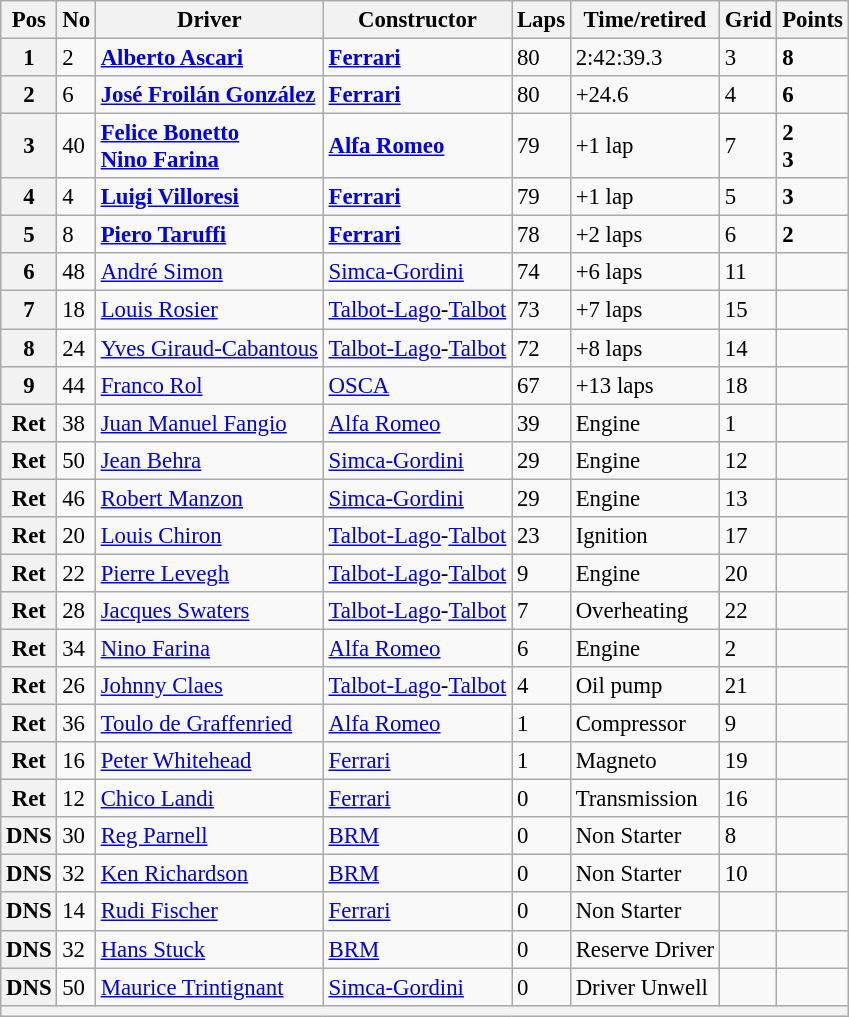<table class="wikitable" style="font-size:95%;">
<tr>
<th>Pos</th>
<th>No</th>
<th>Driver</th>
<th>Constructor</th>
<th>Laps</th>
<th>Time/retired</th>
<th>Grid</th>
<th>Points</th>
</tr>
<tr>
<th>1</th>
<td>2</td>
<td> <strong><a href='#'>Alberto Ascari</a></strong></td>
<td><strong><a href='#'>Ferrari</a></strong></td>
<td>80</td>
<td>2:42:39.3</td>
<td>3</td>
<td><strong>8</strong></td>
</tr>
<tr>
<th>2</th>
<td>6</td>
<td> <strong><a href='#'>José Froilán González</a></strong></td>
<td><strong><a href='#'>Ferrari</a></strong></td>
<td>80</td>
<td>+24.6</td>
<td>4</td>
<td><strong>6</strong></td>
</tr>
<tr>
<th>3</th>
<td>40</td>
<td> <strong><a href='#'>Felice Bonetto</a></strong><br> <strong><a href='#'>Nino Farina</a></strong></td>
<td><strong><a href='#'>Alfa Romeo</a></strong></td>
<td>79</td>
<td>+1 lap</td>
<td>7</td>
<td><strong>2</strong><br><strong>3</strong></td>
</tr>
<tr>
<th>4</th>
<td>4</td>
<td> <strong><a href='#'>Luigi Villoresi</a></strong></td>
<td><strong><a href='#'>Ferrari</a></strong></td>
<td>79</td>
<td>+1 lap</td>
<td>5</td>
<td><strong>3</strong></td>
</tr>
<tr>
<th>5</th>
<td>8</td>
<td> <strong><a href='#'>Piero Taruffi</a></strong></td>
<td><strong><a href='#'>Ferrari</a></strong></td>
<td>78</td>
<td>+2 laps</td>
<td>6</td>
<td><strong>2</strong></td>
</tr>
<tr>
<th>6</th>
<td>48</td>
<td> <a href='#'>André Simon</a></td>
<td><a href='#'>Simca-Gordini</a></td>
<td>74</td>
<td>+6 laps</td>
<td>11</td>
<td></td>
</tr>
<tr>
<th>7</th>
<td>18</td>
<td> <a href='#'>Louis Rosier</a></td>
<td><a href='#'>Talbot-Lago</a>-<a href='#'>Talbot</a></td>
<td>73</td>
<td>+7 laps</td>
<td>15</td>
<td></td>
</tr>
<tr>
<th>8</th>
<td>24</td>
<td> <a href='#'>Yves Giraud-Cabantous</a></td>
<td><a href='#'>Talbot-Lago</a>-<a href='#'>Talbot</a></td>
<td>72</td>
<td>+8 laps</td>
<td>14</td>
<td></td>
</tr>
<tr>
<th>9</th>
<td>44</td>
<td> <a href='#'>Franco Rol</a></td>
<td><a href='#'>OSCA</a></td>
<td>67</td>
<td>+13 laps</td>
<td>18</td>
<td></td>
</tr>
<tr>
<th>Ret</th>
<td>38</td>
<td> <a href='#'>Juan Manuel Fangio</a></td>
<td><a href='#'>Alfa Romeo</a></td>
<td>39</td>
<td>Engine</td>
<td>1</td>
<td></td>
</tr>
<tr>
<th>Ret</th>
<td>50</td>
<td> <a href='#'>Jean Behra</a></td>
<td><a href='#'>Simca-Gordini</a></td>
<td>29</td>
<td>Engine</td>
<td>12</td>
<td></td>
</tr>
<tr>
<th>Ret</th>
<td>46</td>
<td> <a href='#'>Robert Manzon</a></td>
<td><a href='#'>Simca-Gordini</a></td>
<td>29</td>
<td>Engine</td>
<td>13</td>
<td></td>
</tr>
<tr>
<th>Ret</th>
<td>20</td>
<td> <a href='#'>Louis Chiron</a></td>
<td><a href='#'>Talbot-Lago</a>-<a href='#'>Talbot</a></td>
<td>23</td>
<td>Ignition</td>
<td>17</td>
<td></td>
</tr>
<tr>
<th>Ret</th>
<td>22</td>
<td> <a href='#'>Pierre Levegh</a></td>
<td><a href='#'>Talbot-Lago</a>-<a href='#'>Talbot</a></td>
<td>9</td>
<td>Engine</td>
<td>20</td>
<td></td>
</tr>
<tr>
<th>Ret</th>
<td>28</td>
<td> <a href='#'>Jacques Swaters</a></td>
<td><a href='#'>Talbot-Lago</a>-<a href='#'>Talbot</a></td>
<td>7</td>
<td>Overheating</td>
<td>22</td>
<td></td>
</tr>
<tr>
<th>Ret</th>
<td>34</td>
<td> <a href='#'>Nino Farina</a></td>
<td><a href='#'>Alfa Romeo</a></td>
<td>6</td>
<td>Engine</td>
<td>2</td>
<td></td>
</tr>
<tr>
<th>Ret</th>
<td>26</td>
<td> <a href='#'>Johnny Claes</a></td>
<td><a href='#'>Talbot-Lago</a>-<a href='#'>Talbot</a></td>
<td>4</td>
<td>Oil pump</td>
<td>21</td>
<td></td>
</tr>
<tr>
<th>Ret</th>
<td>36</td>
<td> <a href='#'>Toulo de Graffenried</a></td>
<td><a href='#'>Alfa Romeo</a></td>
<td>1</td>
<td>Compressor</td>
<td>9</td>
<td></td>
</tr>
<tr>
<th>Ret</th>
<td>16</td>
<td> <a href='#'>Peter Whitehead</a></td>
<td><a href='#'>Ferrari</a></td>
<td>1</td>
<td>Magneto</td>
<td>19</td>
<td></td>
</tr>
<tr>
<th>Ret</th>
<td>12</td>
<td> <a href='#'>Chico Landi</a></td>
<td><a href='#'>Ferrari</a></td>
<td>0</td>
<td>Transmission</td>
<td>16</td>
<td></td>
</tr>
<tr>
<th>DNS</th>
<td>30</td>
<td> <a href='#'>Reg Parnell</a></td>
<td><a href='#'>BRM</a></td>
<td>0</td>
<td>Non Starter</td>
<td>8</td>
<td></td>
</tr>
<tr>
<th>DNS</th>
<td>32</td>
<td> <a href='#'>Ken Richardson</a></td>
<td><a href='#'>BRM</a></td>
<td>0</td>
<td>Non Starter</td>
<td>10</td>
<td></td>
</tr>
<tr>
<th>DNS</th>
<td>14</td>
<td> <a href='#'>Rudi Fischer</a></td>
<td><a href='#'>Ferrari</a></td>
<td>0</td>
<td>Non Starter</td>
<td></td>
<td></td>
</tr>
<tr>
<th>DNS</th>
<td>32</td>
<td> <a href='#'>Hans Stuck</a></td>
<td><a href='#'>BRM</a></td>
<td>0</td>
<td>Reserve Driver</td>
<td></td>
<td></td>
</tr>
<tr>
<th>DNS</th>
<td>50</td>
<td> <a href='#'>Maurice Trintignant</a></td>
<td><a href='#'>Simca-Gordini</a></td>
<td>0</td>
<td>Driver Unwell</td>
<td></td>
<td></td>
</tr>
<tr>
<th colspan="8"></th>
</tr>
</table>
